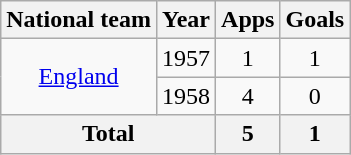<table class="wikitable" style="text-align:center">
<tr>
<th>National team</th>
<th>Year</th>
<th>Apps</th>
<th>Goals</th>
</tr>
<tr>
<td rowspan="2"><a href='#'>England</a></td>
<td>1957</td>
<td>1</td>
<td>1</td>
</tr>
<tr>
<td>1958</td>
<td>4</td>
<td>0</td>
</tr>
<tr>
<th colspan="2">Total</th>
<th>5</th>
<th>1</th>
</tr>
</table>
